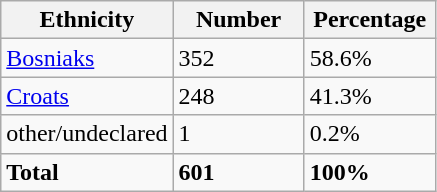<table class="wikitable">
<tr>
<th width="100px">Ethnicity</th>
<th width="80px">Number</th>
<th width="80px">Percentage</th>
</tr>
<tr>
<td><a href='#'>Bosniaks</a></td>
<td>352</td>
<td>58.6%</td>
</tr>
<tr>
<td><a href='#'>Croats</a></td>
<td>248</td>
<td>41.3%</td>
</tr>
<tr>
<td>other/undeclared</td>
<td>1</td>
<td>0.2%</td>
</tr>
<tr>
<td><strong>Total</strong></td>
<td><strong>601</strong></td>
<td><strong>100%</strong></td>
</tr>
</table>
